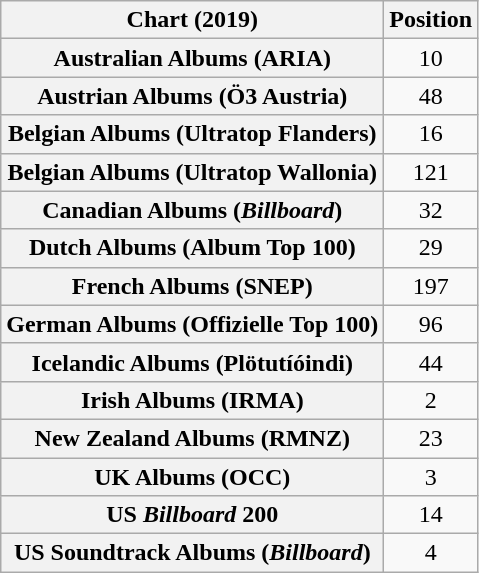<table class="wikitable sortable plainrowheaders" style="text-align:center">
<tr>
<th scope="col">Chart (2019)</th>
<th scope="col">Position</th>
</tr>
<tr>
<th scope="row">Australian Albums (ARIA)</th>
<td>10</td>
</tr>
<tr>
<th scope="row">Austrian Albums (Ö3 Austria)</th>
<td>48</td>
</tr>
<tr>
<th scope="row">Belgian Albums (Ultratop Flanders)</th>
<td>16</td>
</tr>
<tr>
<th scope="row">Belgian Albums (Ultratop Wallonia)</th>
<td>121</td>
</tr>
<tr>
<th scope="row">Canadian Albums (<em>Billboard</em>)</th>
<td>32</td>
</tr>
<tr>
<th scope="row">Dutch Albums (Album Top 100)</th>
<td>29</td>
</tr>
<tr>
<th scope="row">French Albums (SNEP)</th>
<td>197</td>
</tr>
<tr>
<th scope="row">German Albums (Offizielle Top 100)</th>
<td>96</td>
</tr>
<tr>
<th scope="row">Icelandic Albums (Plötutíóindi)</th>
<td>44</td>
</tr>
<tr>
<th scope="row">Irish Albums (IRMA)</th>
<td>2</td>
</tr>
<tr>
<th scope="row">New Zealand Albums (RMNZ)</th>
<td>23</td>
</tr>
<tr>
<th scope="row">UK Albums (OCC)</th>
<td>3</td>
</tr>
<tr>
<th scope="row">US <em>Billboard</em> 200</th>
<td>14</td>
</tr>
<tr>
<th scope="row">US Soundtrack Albums (<em>Billboard</em>)</th>
<td>4</td>
</tr>
</table>
